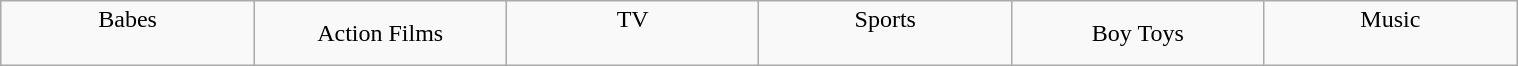<table class="wikitable" style="text-align: center; width: 80%; margin: 1em auto 1em auto;">
<tr>
<td style="width:50pt;"> Babes <br> <br></td>
<td style="width:50pt;"> Action Films</td>
<td style="width:50pt;"> TV <br> <br></td>
<td style="width:50pt;"> Sports <br> <br></td>
<td style="width:50pt;"> Boy Toys</td>
<td style="width:50pt;"> Music <br> <br></td>
</tr>
</table>
